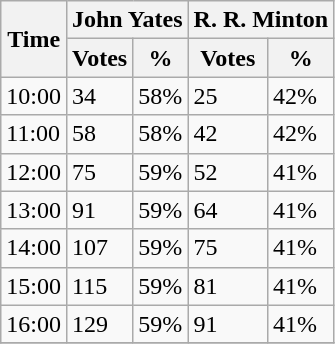<table class="wikitable">
<tr>
<th rowspan="2">Time</th>
<th colspan="2">John Yates</th>
<th colspan="2">R. R. Minton</th>
</tr>
<tr>
<th>Votes</th>
<th>%</th>
<th>Votes</th>
<th>%</th>
</tr>
<tr>
<td>10:00</td>
<td>34</td>
<td>58%</td>
<td>25</td>
<td>42%</td>
</tr>
<tr>
<td>11:00</td>
<td>58</td>
<td>58%</td>
<td>42</td>
<td>42%</td>
</tr>
<tr>
<td>12:00</td>
<td>75</td>
<td>59%</td>
<td>52</td>
<td>41%</td>
</tr>
<tr>
<td>13:00</td>
<td>91</td>
<td>59%</td>
<td>64</td>
<td>41%</td>
</tr>
<tr>
<td>14:00</td>
<td>107</td>
<td>59%</td>
<td>75</td>
<td>41%</td>
</tr>
<tr>
<td>15:00</td>
<td>115</td>
<td>59%</td>
<td>81</td>
<td>41%</td>
</tr>
<tr>
<td>16:00</td>
<td>129</td>
<td>59%</td>
<td>91</td>
<td>41%</td>
</tr>
<tr>
</tr>
</table>
